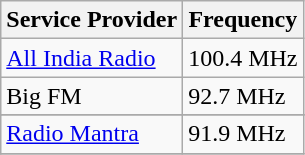<table class="wikitable">
<tr>
<th>Service Provider</th>
<th>Frequency</th>
</tr>
<tr>
<td><a href='#'>All India Radio</a></td>
<td>100.4 MHz</td>
</tr>
<tr>
<td>Big FM</td>
<td>92.7 MHz</td>
</tr>
<tr>
</tr>
<tr>
<td><a href='#'>Radio Mantra</a></td>
<td>91.9 MHz</td>
</tr>
<tr>
</tr>
</table>
